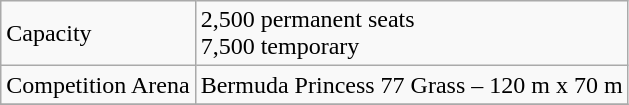<table class="wikitable">
<tr>
<td>Capacity</td>
<td>2,500 permanent seats <br> 7,500 temporary</td>
</tr>
<tr>
<td>Competition Arena</td>
<td>Bermuda Princess 77 Grass – 120 m x 70 m</td>
</tr>
<tr>
</tr>
</table>
